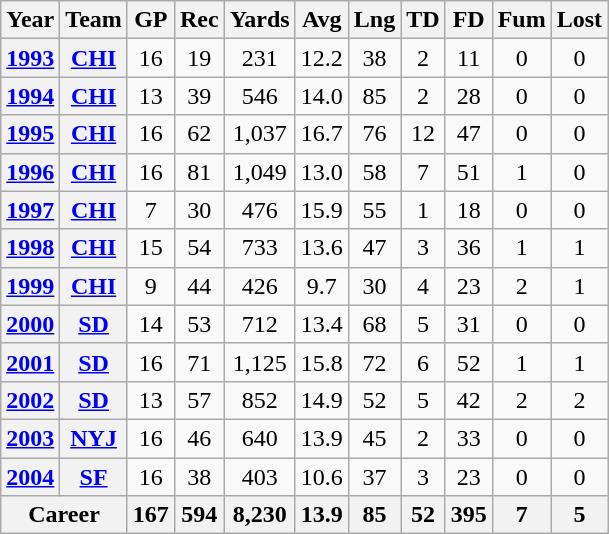<table class="wikitable" style="text-align: center;">
<tr>
<th>Year</th>
<th>Team</th>
<th>GP</th>
<th>Rec</th>
<th>Yards</th>
<th>Avg</th>
<th>Lng</th>
<th>TD</th>
<th>FD</th>
<th>Fum</th>
<th>Lost</th>
</tr>
<tr>
<th><a href='#'>1993</a></th>
<th><a href='#'>CHI</a></th>
<td>16</td>
<td>19</td>
<td>231</td>
<td>12.2</td>
<td>38</td>
<td>2</td>
<td>11</td>
<td>0</td>
<td>0</td>
</tr>
<tr>
<th><a href='#'>1994</a></th>
<th><a href='#'>CHI</a></th>
<td>13</td>
<td>39</td>
<td>546</td>
<td>14.0</td>
<td>85</td>
<td>2</td>
<td>28</td>
<td>0</td>
<td>0</td>
</tr>
<tr>
<th><a href='#'>1995</a></th>
<th><a href='#'>CHI</a></th>
<td>16</td>
<td>62</td>
<td>1,037</td>
<td>16.7</td>
<td>76</td>
<td>12</td>
<td>47</td>
<td>0</td>
<td>0</td>
</tr>
<tr>
<th><a href='#'>1996</a></th>
<th><a href='#'>CHI</a></th>
<td>16</td>
<td>81</td>
<td>1,049</td>
<td>13.0</td>
<td>58</td>
<td>7</td>
<td>51</td>
<td>1</td>
<td>0</td>
</tr>
<tr>
<th><a href='#'>1997</a></th>
<th><a href='#'>CHI</a></th>
<td>7</td>
<td>30</td>
<td>476</td>
<td>15.9</td>
<td>55</td>
<td>1</td>
<td>18</td>
<td>0</td>
<td>0</td>
</tr>
<tr>
<th><a href='#'>1998</a></th>
<th><a href='#'>CHI</a></th>
<td>15</td>
<td>54</td>
<td>733</td>
<td>13.6</td>
<td>47</td>
<td>3</td>
<td>36</td>
<td>1</td>
<td>1</td>
</tr>
<tr>
<th><a href='#'>1999</a></th>
<th><a href='#'>CHI</a></th>
<td>9</td>
<td>44</td>
<td>426</td>
<td>9.7</td>
<td>30</td>
<td>4</td>
<td>23</td>
<td>2</td>
<td>1</td>
</tr>
<tr>
<th><a href='#'>2000</a></th>
<th><a href='#'>SD</a></th>
<td>14</td>
<td>53</td>
<td>712</td>
<td>13.4</td>
<td>68</td>
<td>5</td>
<td>31</td>
<td>0</td>
<td>0</td>
</tr>
<tr>
<th><a href='#'>2001</a></th>
<th><a href='#'>SD</a></th>
<td>16</td>
<td>71</td>
<td>1,125</td>
<td>15.8</td>
<td>72</td>
<td>6</td>
<td>52</td>
<td>1</td>
<td>1</td>
</tr>
<tr>
<th><a href='#'>2002</a></th>
<th><a href='#'>SD</a></th>
<td>13</td>
<td>57</td>
<td>852</td>
<td>14.9</td>
<td>52</td>
<td>5</td>
<td>42</td>
<td>2</td>
<td>2</td>
</tr>
<tr>
<th><a href='#'>2003</a></th>
<th><a href='#'>NYJ</a></th>
<td>16</td>
<td>46</td>
<td>640</td>
<td>13.9</td>
<td>45</td>
<td>2</td>
<td>33</td>
<td>0</td>
<td>0</td>
</tr>
<tr>
<th><a href='#'>2004</a></th>
<th><a href='#'>SF</a></th>
<td>16</td>
<td>38</td>
<td>403</td>
<td>10.6</td>
<td>37</td>
<td>3</td>
<td>23</td>
<td>0</td>
<td>0</td>
</tr>
<tr>
<th colspan="2">Career</th>
<th>167</th>
<th>594</th>
<th>8,230</th>
<th>13.9</th>
<th>85</th>
<th>52</th>
<th>395</th>
<th>7</th>
<th>5</th>
</tr>
</table>
